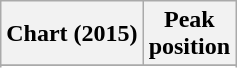<table class="wikitable sortable plainrowheaders" style="text-align:center;">
<tr>
<th>Chart (2015)</th>
<th>Peak<br>position</th>
</tr>
<tr>
</tr>
<tr>
</tr>
</table>
